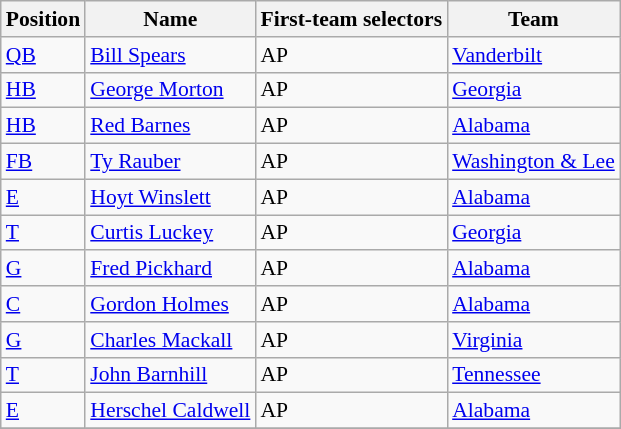<table class="wikitable" style="font-size: 90%">
<tr>
<th>Position</th>
<th>Name</th>
<th>First-team selectors</th>
<th>Team</th>
</tr>
<tr>
<td><a href='#'>QB</a></td>
<td><a href='#'>Bill Spears</a></td>
<td>AP</td>
<td><a href='#'>Vanderbilt</a></td>
</tr>
<tr>
<td><a href='#'>HB</a></td>
<td><a href='#'>George Morton</a></td>
<td>AP</td>
<td><a href='#'>Georgia</a></td>
</tr>
<tr>
<td><a href='#'>HB</a></td>
<td><a href='#'>Red Barnes</a></td>
<td>AP</td>
<td><a href='#'>Alabama</a></td>
</tr>
<tr>
<td><a href='#'>FB</a></td>
<td><a href='#'>Ty Rauber</a></td>
<td>AP</td>
<td><a href='#'>Washington & Lee</a></td>
</tr>
<tr>
<td><a href='#'>E</a></td>
<td><a href='#'>Hoyt Winslett</a></td>
<td>AP</td>
<td><a href='#'>Alabama</a></td>
</tr>
<tr>
<td><a href='#'>T</a></td>
<td><a href='#'>Curtis Luckey</a></td>
<td>AP</td>
<td><a href='#'>Georgia</a></td>
</tr>
<tr>
<td><a href='#'>G</a></td>
<td><a href='#'>Fred Pickhard</a></td>
<td>AP</td>
<td><a href='#'>Alabama</a></td>
</tr>
<tr>
<td><a href='#'>C</a></td>
<td><a href='#'>Gordon Holmes</a></td>
<td>AP</td>
<td><a href='#'>Alabama</a></td>
</tr>
<tr>
<td><a href='#'>G</a></td>
<td><a href='#'>Charles Mackall</a></td>
<td>AP</td>
<td><a href='#'>Virginia</a></td>
</tr>
<tr>
<td><a href='#'>T</a></td>
<td><a href='#'>John Barnhill</a></td>
<td>AP</td>
<td><a href='#'>Tennessee</a></td>
</tr>
<tr>
<td><a href='#'>E</a></td>
<td><a href='#'>Herschel Caldwell</a></td>
<td>AP</td>
<td><a href='#'>Alabama</a></td>
</tr>
<tr>
</tr>
</table>
